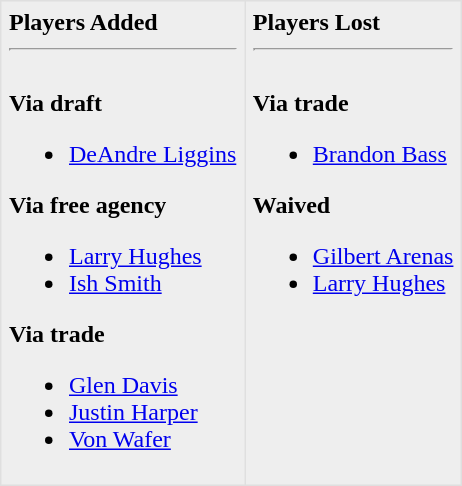<table border=1 style="border-collapse:collapse; background-color:#eeeeee" bordercolor="#DFDFDF" cellpadding="5">
<tr>
<td valign="top"><strong>Players Added</strong> <hr><br><strong>Via draft</strong><ul><li><a href='#'>DeAndre Liggins</a></li></ul><strong>Via free agency</strong><ul><li><a href='#'>Larry Hughes</a></li><li><a href='#'>Ish Smith</a></li></ul><strong>Via trade</strong><ul><li><a href='#'>Glen Davis</a></li><li><a href='#'>Justin Harper</a></li><li><a href='#'>Von Wafer</a></li></ul></td>
<td valign="top"><strong>Players Lost</strong> <hr><br><strong>Via trade</strong><ul><li><a href='#'>Brandon Bass</a></li></ul><strong>Waived</strong><ul><li><a href='#'>Gilbert Arenas</a></li><li><a href='#'>Larry Hughes</a></li></ul></td>
</tr>
</table>
